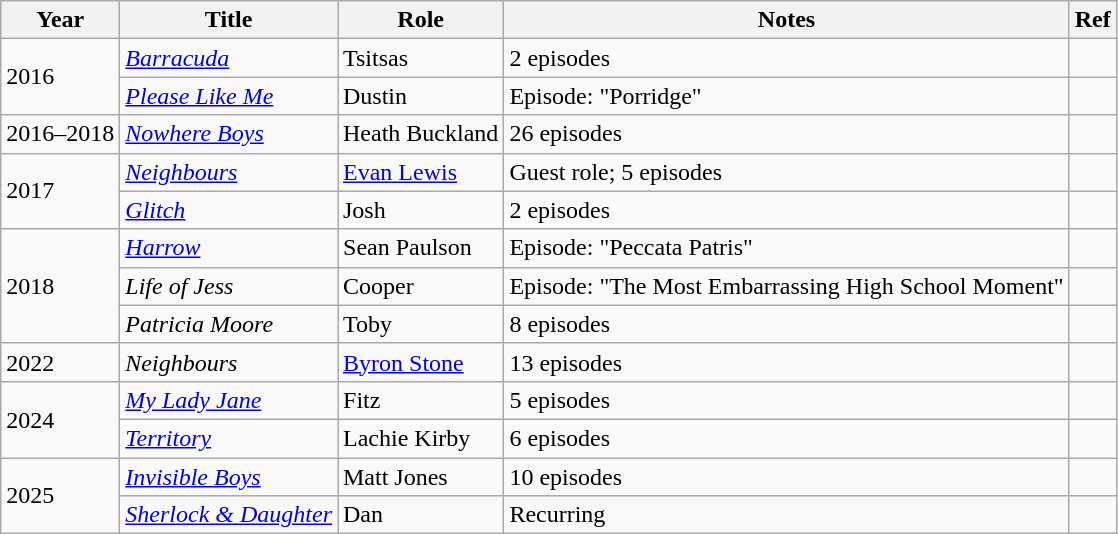<table class="wikitable sortable">
<tr>
<th>Year</th>
<th>Title</th>
<th>Role</th>
<th class="unsortable">Notes</th>
<th>Ref</th>
</tr>
<tr>
<td rowspan="2">2016</td>
<td><em><a href='#'>Barracuda</a></em></td>
<td>Tsitsas</td>
<td>2 episodes</td>
<td></td>
</tr>
<tr>
<td><em><a href='#'>Please Like Me</a></em></td>
<td>Dustin</td>
<td>Episode: "Porridge"</td>
<td></td>
</tr>
<tr>
<td>2016–2018</td>
<td><em><a href='#'>Nowhere Boys</a></em></td>
<td>Heath Buckland</td>
<td>26 episodes</td>
<td></td>
</tr>
<tr>
<td rowspan="2">2017</td>
<td><em><a href='#'>Neighbours</a></em></td>
<td><a href='#'>Evan Lewis</a></td>
<td>Guest role; 5 episodes</td>
<td></td>
</tr>
<tr>
<td><em><a href='#'>Glitch</a></em></td>
<td>Josh</td>
<td>2 episodes</td>
<td></td>
</tr>
<tr>
<td rowspan="3">2018</td>
<td><em><a href='#'>Harrow</a></em></td>
<td>Sean Paulson</td>
<td>Episode: "Peccata Patris"</td>
<td></td>
</tr>
<tr>
<td><em>Life of Jess</em></td>
<td>Cooper</td>
<td>Episode: "The Most Embarrassing High School Moment"</td>
<td></td>
</tr>
<tr>
<td><em>Patricia Moore</em></td>
<td>Toby</td>
<td>8 episodes</td>
<td></td>
</tr>
<tr>
<td>2022</td>
<td><em>Neighbours</em></td>
<td><a href='#'>Byron Stone</a></td>
<td>13 episodes</td>
<td></td>
</tr>
<tr>
<td rowspan="2">2024</td>
<td><em><a href='#'>My Lady Jane</a></em></td>
<td>Fitz</td>
<td>5 episodes</td>
<td></td>
</tr>
<tr>
<td><em><a href='#'>Territory</a></em></td>
<td>Lachie Kirby</td>
<td>6 episodes</td>
<td></td>
</tr>
<tr>
<td rowspan="2">2025</td>
<td><em><a href='#'>Invisible Boys</a></em></td>
<td>Matt Jones</td>
<td>10 episodes</td>
<td></td>
</tr>
<tr>
<td><em><a href='#'>Sherlock & Daughter</a></em></td>
<td>Dan</td>
<td>Recurring</td>
<td></td>
</tr>
</table>
